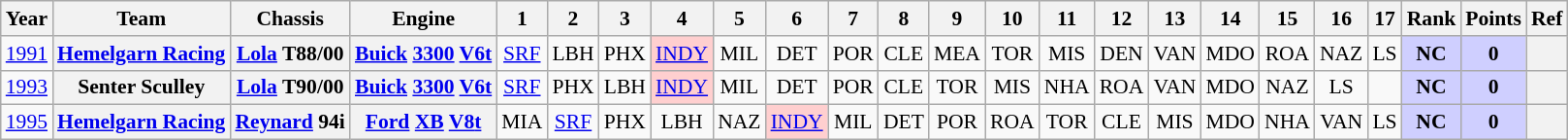<table class="wikitable" style="text-align:center; font-size:90%">
<tr>
<th>Year</th>
<th>Team</th>
<th>Chassis</th>
<th>Engine</th>
<th>1</th>
<th>2</th>
<th>3</th>
<th>4</th>
<th>5</th>
<th>6</th>
<th>7</th>
<th>8</th>
<th>9</th>
<th>10</th>
<th>11</th>
<th>12</th>
<th>13</th>
<th>14</th>
<th>15</th>
<th>16</th>
<th>17</th>
<th>Rank</th>
<th>Points</th>
<th>Ref</th>
</tr>
<tr>
<td><a href='#'>1991</a></td>
<th><a href='#'>Hemelgarn Racing</a></th>
<th><a href='#'>Lola</a> T88/00</th>
<th><a href='#'>Buick</a> <a href='#'>3300</a> <a href='#'>V6</a><a href='#'>t</a></th>
<td><a href='#'>SRF</a></td>
<td>LBH</td>
<td>PHX</td>
<td style="background:#FFCFCF;"><a href='#'>INDY</a><br></td>
<td>MIL</td>
<td>DET</td>
<td>POR</td>
<td>CLE</td>
<td>MEA</td>
<td>TOR</td>
<td>MIS</td>
<td>DEN</td>
<td>VAN</td>
<td>MDO</td>
<td>ROA</td>
<td>NAZ</td>
<td>LS</td>
<td style="background:#CFCFFF;"><strong>NC</strong></td>
<td style="background:#CFCFFF;"><strong>0</strong></td>
<th></th>
</tr>
<tr>
<td><a href='#'>1993</a></td>
<th>Senter Sculley</th>
<th><a href='#'>Lola</a> T90/00</th>
<th><a href='#'>Buick</a> <a href='#'>3300</a> <a href='#'>V6</a><a href='#'>t</a></th>
<td><a href='#'>SRF</a></td>
<td>PHX</td>
<td>LBH</td>
<td style="background:#FFCFCF;"><a href='#'>INDY</a><br></td>
<td>MIL</td>
<td>DET</td>
<td>POR</td>
<td>CLE</td>
<td>TOR</td>
<td>MIS</td>
<td>NHA</td>
<td>ROA</td>
<td>VAN</td>
<td>MDO</td>
<td>NAZ</td>
<td>LS</td>
<td></td>
<td style="background:#CFCFFF;"><strong>NC</strong></td>
<td style="background:#CFCFFF;"><strong>0</strong></td>
<th></th>
</tr>
<tr>
<td><a href='#'>1995</a></td>
<th><a href='#'>Hemelgarn Racing</a></th>
<th><a href='#'>Reynard</a> 94i</th>
<th><a href='#'>Ford</a> <a href='#'>XB</a> <a href='#'>V8</a><a href='#'>t</a></th>
<td>MIA</td>
<td><a href='#'>SRF</a></td>
<td>PHX</td>
<td>LBH</td>
<td>NAZ</td>
<td style="background:#FFCFCF;"><a href='#'>INDY</a><br></td>
<td>MIL</td>
<td>DET</td>
<td>POR</td>
<td>ROA</td>
<td>TOR</td>
<td>CLE</td>
<td>MIS</td>
<td>MDO</td>
<td>NHA</td>
<td>VAN</td>
<td>LS</td>
<td style="background:#CFCFFF;"><strong>NC</strong></td>
<td style="background:#CFCFFF;"><strong>0</strong></td>
<th></th>
</tr>
</table>
